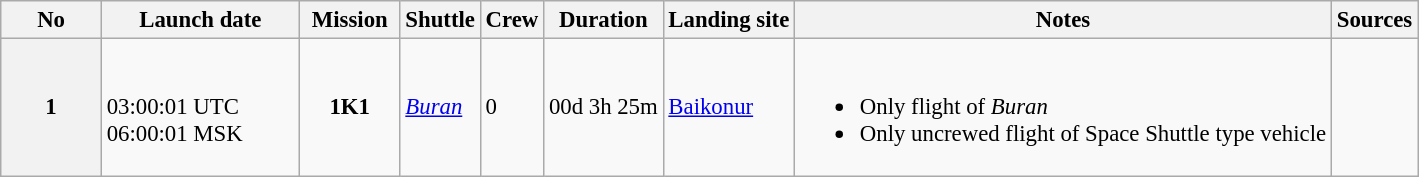<table class="sortable wikitable" style="font-size:95%;">
<tr>
<th scope="col" width="60">No</th>
<th width="125">Launch date</th>
<th width="60">Mission</th>
<th>Shuttle</th>
<th>Crew</th>
<th>Duration</th>
<th>Landing site</th>
<th class="unsortable">Notes</th>
<th>Sources</th>
</tr>
<tr>
<th scope="row">1</th>
<td><br>03:00:01 UTC<br>06:00:01 MSK</td>
<td align=center><strong>1K1</strong></td>
<td><em><a href='#'>Buran</a></em></td>
<td>0</td>
<td>00d 3h 25m</td>
<td><a href='#'>Baikonur</a></td>
<td><br><ul><li>Only flight of <em>Buran</em></li><li>Only uncrewed flight of Space Shuttle type vehicle</li></ul></td>
<td><br></td>
</tr>
</table>
